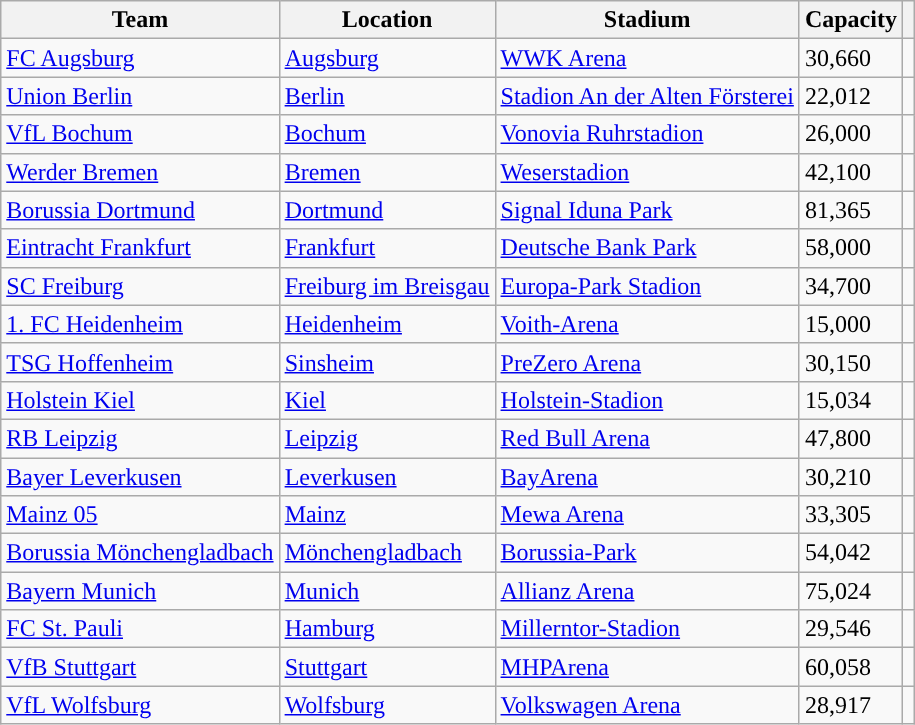<table class="wikitable sortable" style="text-align:left;">
<tr>
<th>Team</th>
<th>Location</th>
<th>Stadium</th>
<th>Capacity</th>
<th class="unsortable"></th>
</tr>
<tr>
<td data-sort-value="Augsburg"><a href='#'>FC Augsburg</a></td>
<td><a href='#'>Augsburg</a></td>
<td><a href='#'>WWK Arena</a></td>
<td>30,660</td>
<td style="text-align:center"></td>
</tr>
<tr>
<td data-sort-value="Berlin, Union"><a href='#'>Union Berlin</a></td>
<td><a href='#'>Berlin</a></td>
<td><a href='#'>Stadion An der Alten Försterei</a></td>
<td>22,012</td>
<td style="text-align:center"></td>
</tr>
<tr>
<td data-sort-value="Bochum"><a href='#'>VfL Bochum</a></td>
<td><a href='#'>Bochum</a></td>
<td><a href='#'>Vonovia Ruhrstadion</a></td>
<td>26,000</td>
<td style="text-align:center"></td>
</tr>
<tr>
<td data-sort-value="Bremen"><a href='#'>Werder Bremen</a></td>
<td><a href='#'>Bremen</a></td>
<td><a href='#'>Weserstadion</a></td>
<td>42,100</td>
<td style="text-align:center"></td>
</tr>
<tr>
<td data-sort-value="Dortmund"><a href='#'>Borussia Dortmund</a></td>
<td><a href='#'>Dortmund</a></td>
<td><a href='#'>Signal Iduna Park</a></td>
<td>81,365</td>
<td style="text-align:center"></td>
</tr>
<tr>
<td data-sort-value="Frankfurt"><a href='#'>Eintracht Frankfurt</a></td>
<td><a href='#'>Frankfurt</a></td>
<td><a href='#'>Deutsche Bank Park</a></td>
<td>58,000</td>
<td style="text-align:center"></td>
</tr>
<tr>
<td data-sort-value="Freiburg"><a href='#'>SC Freiburg</a></td>
<td><a href='#'>Freiburg im Breisgau</a></td>
<td><a href='#'>Europa-Park Stadion</a></td>
<td>34,700</td>
<td style="text-align:center"></td>
</tr>
<tr>
<td data-sort-value="Heidenheim"><a href='#'>1. FC Heidenheim</a></td>
<td><a href='#'>Heidenheim</a></td>
<td><a href='#'>Voith-Arena</a></td>
<td>15,000</td>
<td style="text-align:center"></td>
</tr>
<tr>
<td data-sort-value="Hoffenheim"><a href='#'>TSG Hoffenheim</a></td>
<td><a href='#'>Sinsheim</a></td>
<td><a href='#'>PreZero Arena</a></td>
<td>30,150</td>
<td style="text-align:center"></td>
</tr>
<tr>
<td data-sort-value="Kiel"><a href='#'>Holstein Kiel</a></td>
<td><a href='#'>Kiel</a></td>
<td><a href='#'>Holstein-Stadion</a></td>
<td>15,034</td>
<td style="text-align:center"></td>
</tr>
<tr>
<td data-sort-value="Leipzig"><a href='#'>RB Leipzig</a></td>
<td><a href='#'>Leipzig</a></td>
<td><a href='#'>Red Bull Arena</a></td>
<td>47,800</td>
<td style="text-align:center"></td>
</tr>
<tr>
<td data-sort-value="Leverkusen"><a href='#'>Bayer Leverkusen</a></td>
<td><a href='#'>Leverkusen</a></td>
<td><a href='#'>BayArena</a></td>
<td>30,210</td>
<td style="text-align:center"></td>
</tr>
<tr>
<td data-sort-value="Mainz"><a href='#'>Mainz 05</a></td>
<td><a href='#'>Mainz</a></td>
<td><a href='#'>Mewa Arena</a></td>
<td>33,305</td>
<td style="text-align:center"></td>
</tr>
<tr>
<td data-sort-value="Monchengladbach"><a href='#'>Borussia Mönchengladbach</a></td>
<td><a href='#'>Mönchengladbach</a></td>
<td><a href='#'>Borussia-Park</a></td>
<td>54,042</td>
<td style="text-align:center"></td>
</tr>
<tr>
<td data-sort-value="Munich"><a href='#'>Bayern Munich</a></td>
<td><a href='#'>Munich</a></td>
<td><a href='#'>Allianz Arena</a></td>
<td>75,024</td>
<td style="text-align:center"></td>
</tr>
<tr>
<td data-sort-value="St Pauli"><a href='#'>FC St. Pauli</a></td>
<td><a href='#'>Hamburg</a></td>
<td><a href='#'>Millerntor-Stadion</a></td>
<td>29,546</td>
<td style="text-align:center"></td>
</tr>
<tr>
<td data-sort-value="Stuttgart"><a href='#'>VfB Stuttgart</a></td>
<td><a href='#'>Stuttgart</a></td>
<td><a href='#'>MHPArena</a></td>
<td>60,058</td>
<td style="text-align:center"></td>
</tr>
<tr>
<td data-sort-value="Wolfsburg"><a href='#'>VfL Wolfsburg</a></td>
<td><a href='#'>Wolfsburg</a></td>
<td><a href='#'>Volkswagen Arena</a></td>
<td>28,917</td>
<td style="text-align:center"></td>
</tr>
</table>
